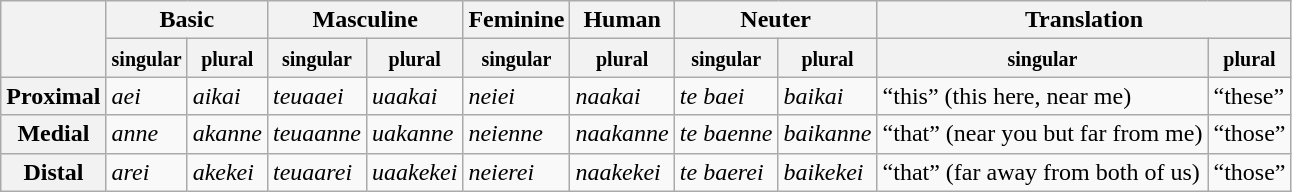<table class="wikitable">
<tr>
<th rowspan="2"></th>
<th colspan="2">Basic</th>
<th colspan="2">Masculine</th>
<th>Feminine</th>
<th>Human</th>
<th colspan="2">Neuter</th>
<th colspan="2">Translation</th>
</tr>
<tr>
<th><small>singular</small></th>
<th><small>plural</small></th>
<th><small>singular</small></th>
<th><small>plural</small></th>
<th><small>singular</small></th>
<th><small>plural</small></th>
<th><small>singular</small></th>
<th><small>plural</small></th>
<th><small>singular</small></th>
<th><small>plural</small></th>
</tr>
<tr>
<th>Proximal</th>
<td><em>aei</em></td>
<td><em>aikai</em></td>
<td><em>teuaaei</em></td>
<td><em>uaakai</em></td>
<td><em>neiei</em></td>
<td><em>naakai</em></td>
<td><em>te baei</em></td>
<td><em>baikai</em></td>
<td>“this” (this here, near me)</td>
<td>“these”</td>
</tr>
<tr>
<th>Medial</th>
<td><em>anne</em></td>
<td><em>akanne</em></td>
<td><em>teuaanne</em></td>
<td><em>uakanne</em></td>
<td><em>neienne</em></td>
<td><em>naakanne</em></td>
<td><em>te baenne</em></td>
<td><em>baikanne</em></td>
<td>“that” (near you but far from me)</td>
<td>“those”</td>
</tr>
<tr>
<th>Distal</th>
<td><em>arei</em></td>
<td><em>akekei</em></td>
<td><em>teuaarei</em></td>
<td><em>uaakekei</em></td>
<td><em>neierei</em></td>
<td><em>naakekei</em></td>
<td><em>te baerei</em></td>
<td><em>baikekei</em></td>
<td>“that” (far away from both of us)</td>
<td>“those”</td>
</tr>
</table>
